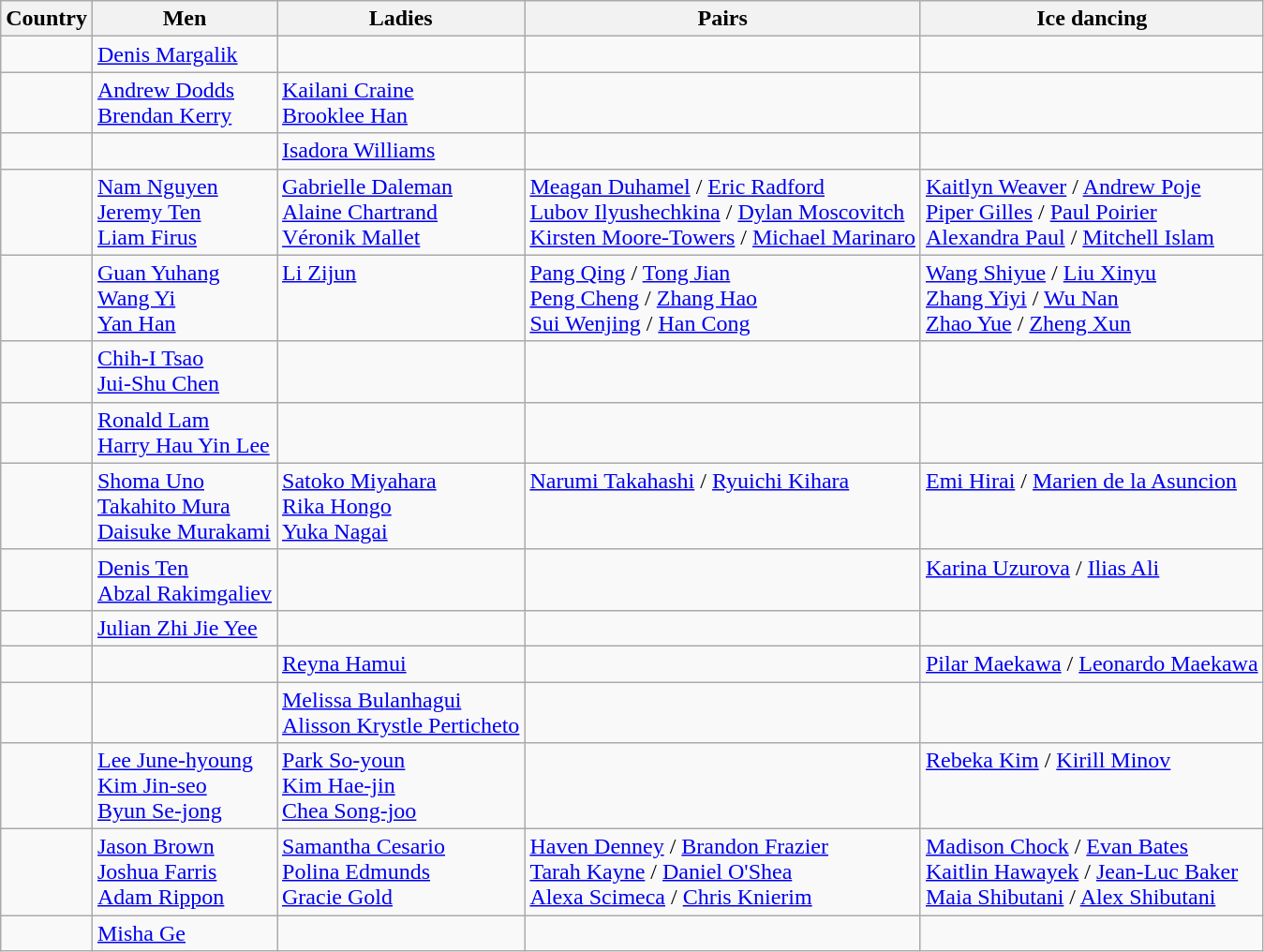<table class="wikitable">
<tr>
<th>Country</th>
<th>Men</th>
<th>Ladies</th>
<th>Pairs</th>
<th>Ice dancing</th>
</tr>
<tr valign="top">
<td></td>
<td><a href='#'>Denis Margalik</a></td>
<td></td>
<td></td>
<td></td>
</tr>
<tr valign="top">
<td></td>
<td><a href='#'>Andrew Dodds</a> <br> <a href='#'>Brendan Kerry</a></td>
<td><a href='#'>Kailani Craine</a> <br> <a href='#'>Brooklee Han</a></td>
<td></td>
<td></td>
</tr>
<tr valign="top">
<td></td>
<td></td>
<td><a href='#'>Isadora Williams</a></td>
<td></td>
<td></td>
</tr>
<tr valign="top">
<td></td>
<td><a href='#'>Nam Nguyen</a> <br> <a href='#'>Jeremy Ten</a> <br> <a href='#'>Liam Firus</a></td>
<td><a href='#'>Gabrielle Daleman</a> <br> <a href='#'>Alaine Chartrand</a> <br> <a href='#'>Véronik Mallet</a></td>
<td><a href='#'>Meagan Duhamel</a> / <a href='#'>Eric Radford</a> <br> <a href='#'>Lubov Ilyushechkina</a> / <a href='#'>Dylan Moscovitch</a> <br> <a href='#'>Kirsten Moore-Towers</a> / <a href='#'>Michael Marinaro</a></td>
<td><a href='#'>Kaitlyn Weaver</a> / <a href='#'>Andrew Poje</a> <br> <a href='#'>Piper Gilles</a> / <a href='#'>Paul Poirier</a> <br> <a href='#'>Alexandra Paul</a> / <a href='#'>Mitchell Islam</a></td>
</tr>
<tr valign="top">
<td></td>
<td><a href='#'>Guan Yuhang</a> <br> <a href='#'>Wang Yi</a> <br> <a href='#'>Yan Han</a></td>
<td><a href='#'>Li Zijun</a></td>
<td><a href='#'>Pang Qing</a> / <a href='#'>Tong Jian</a> <br> <a href='#'>Peng Cheng</a> / <a href='#'>Zhang Hao</a> <br> <a href='#'>Sui Wenjing</a> / <a href='#'>Han Cong</a></td>
<td><a href='#'>Wang Shiyue</a> / <a href='#'>Liu Xinyu</a> <br> <a href='#'>Zhang Yiyi</a> / <a href='#'>Wu Nan</a> <br> <a href='#'>Zhao Yue</a> / <a href='#'>Zheng Xun</a></td>
</tr>
<tr valign="top">
<td></td>
<td><a href='#'>Chih-I Tsao</a> <br> <a href='#'>Jui-Shu Chen</a></td>
<td></td>
<td></td>
<td></td>
</tr>
<tr valign="top">
<td></td>
<td><a href='#'>Ronald Lam</a> <br> <a href='#'>Harry Hau Yin Lee</a></td>
<td></td>
<td></td>
<td></td>
</tr>
<tr valign="top">
<td></td>
<td><a href='#'>Shoma Uno</a> <br> <a href='#'>Takahito Mura</a> <br> <a href='#'>Daisuke Murakami</a></td>
<td><a href='#'>Satoko Miyahara</a> <br> <a href='#'>Rika Hongo</a> <br> <a href='#'>Yuka Nagai</a></td>
<td><a href='#'>Narumi Takahashi</a> / <a href='#'>Ryuichi Kihara</a></td>
<td><a href='#'>Emi Hirai</a> / <a href='#'>Marien de la Asuncion</a></td>
</tr>
<tr valign="top">
<td></td>
<td><a href='#'>Denis Ten</a> <br> <a href='#'>Abzal Rakimgaliev</a></td>
<td></td>
<td></td>
<td><a href='#'>Karina Uzurova</a> / <a href='#'>Ilias Ali</a></td>
</tr>
<tr valign="top">
<td></td>
<td><a href='#'>Julian Zhi Jie Yee</a></td>
<td></td>
<td></td>
<td></td>
</tr>
<tr valign="top">
<td></td>
<td></td>
<td><a href='#'>Reyna Hamui</a></td>
<td></td>
<td><a href='#'>Pilar Maekawa</a> / <a href='#'>Leonardo Maekawa</a></td>
</tr>
<tr valign="top">
<td></td>
<td></td>
<td><a href='#'>Melissa Bulanhagui</a> <br> <a href='#'>Alisson Krystle Perticheto</a></td>
<td></td>
<td></td>
</tr>
<tr valign="top">
<td></td>
<td><a href='#'>Lee June-hyoung</a> <br> <a href='#'>Kim Jin-seo</a> <br> <a href='#'>Byun Se-jong</a></td>
<td><a href='#'>Park So-youn</a> <br> <a href='#'>Kim Hae-jin</a> <br> <a href='#'>Chea Song-joo</a></td>
<td></td>
<td><a href='#'>Rebeka Kim</a> / <a href='#'>Kirill Minov</a></td>
</tr>
<tr valign="top">
<td></td>
<td><a href='#'>Jason Brown</a> <br> <a href='#'>Joshua Farris</a> <br> <a href='#'>Adam Rippon</a></td>
<td><a href='#'>Samantha Cesario</a> <br> <a href='#'>Polina Edmunds</a> <br> <a href='#'>Gracie Gold</a></td>
<td><a href='#'>Haven Denney</a> / <a href='#'>Brandon Frazier</a> <br> <a href='#'>Tarah Kayne</a> / <a href='#'>Daniel O'Shea</a> <br> <a href='#'>Alexa Scimeca</a> / <a href='#'>Chris Knierim</a></td>
<td><a href='#'>Madison Chock</a> / <a href='#'>Evan Bates</a> <br> <a href='#'>Kaitlin Hawayek</a> / <a href='#'>Jean-Luc Baker</a> <br> <a href='#'>Maia Shibutani</a> / <a href='#'>Alex Shibutani</a></td>
</tr>
<tr valign="top">
<td></td>
<td><a href='#'>Misha Ge</a></td>
<td></td>
<td></td>
<td></td>
</tr>
</table>
